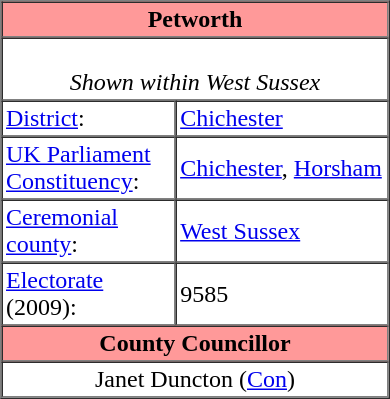<table class="vcard" border=1 cellpadding=2 cellspacing=0 align=right width=260 style=margin-left:0.5em;>
<tr>
<th class="fn org" colspan=2 align=center bgcolor="#ff9999"><strong>Petworth</strong></th>
</tr>
<tr>
<td colspan=2 align=center><br><em>Shown within West Sussex</em></td>
</tr>
<tr class="note">
<td width="45%"><a href='#'>District</a>:</td>
<td><a href='#'>Chichester</a></td>
</tr>
<tr class="note">
<td><a href='#'>UK Parliament Constituency</a>:</td>
<td><a href='#'>Chichester</a>, <a href='#'>Horsham</a></td>
</tr>
<tr class="note">
<td><a href='#'>Ceremonial county</a>:</td>
<td><a href='#'>West Sussex</a></td>
</tr>
<tr class="note">
<td><a href='#'>Electorate</a> (2009):</td>
<td>9585</td>
</tr>
<tr>
<th colspan=2 align=center bgcolor="#ff9999">County Councillor</th>
</tr>
<tr>
<td colspan=2 align=center>Janet Duncton (<a href='#'>Con</a>)</td>
</tr>
</table>
